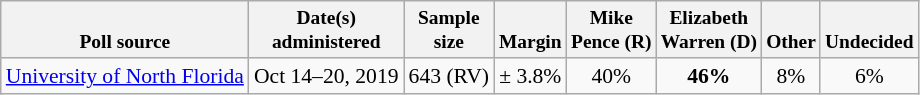<table class="wikitable" style="font-size:90%;text-align:center;">
<tr valign=bottom style="font-size:90%;">
<th>Poll source</th>
<th>Date(s)<br>administered</th>
<th>Sample<br>size</th>
<th>Margin<br></th>
<th>Mike<br>Pence (R)</th>
<th>Elizabeth<br>Warren (D)</th>
<th>Other</th>
<th>Undecided</th>
</tr>
<tr>
<td style="text-align:left;"><a href='#'>University of North Florida</a></td>
<td>Oct 14–20, 2019</td>
<td>643 (RV)</td>
<td>± 3.8%</td>
<td>40%</td>
<td><strong>46%</strong></td>
<td>8%</td>
<td>6%</td>
</tr>
</table>
